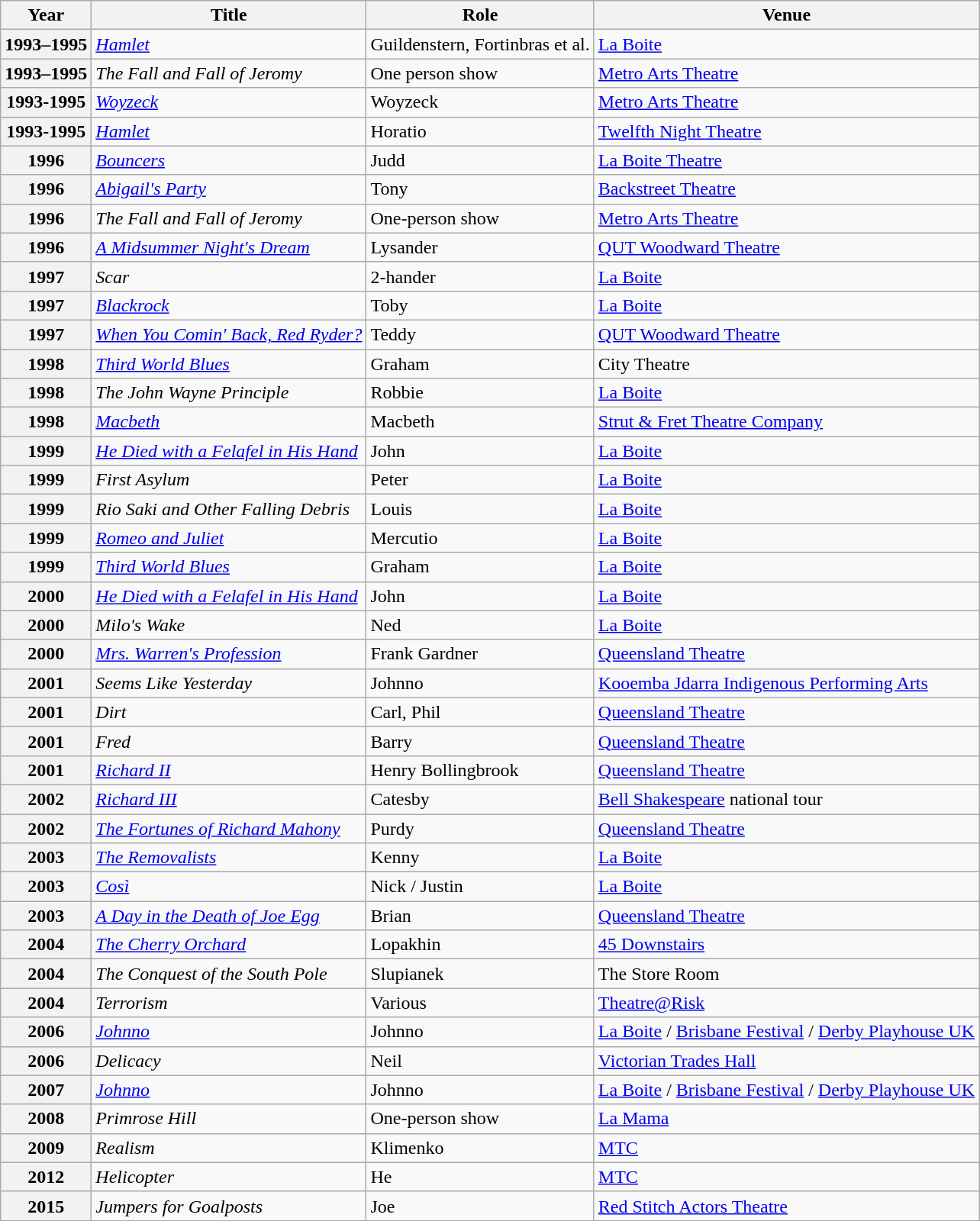<table class="wikitable plainrowheaders sortable">
<tr>
<th scope="col">Year</th>
<th scope="col">Title</th>
<th scope="col">Role</th>
<th scope="col">Venue</th>
</tr>
<tr>
<th scope="row">1993–1995</th>
<td><em><a href='#'>Hamlet</a></em></td>
<td>Guildenstern, Fortinbras et al.</td>
<td><a href='#'>La Boite</a></td>
</tr>
<tr>
<th scope="row">1993–1995</th>
<td><em>The Fall and Fall of Jeromy</em></td>
<td>One person show</td>
<td><a href='#'>Metro Arts Theatre</a></td>
</tr>
<tr>
<th scope="row">1993-1995</th>
<td><em><a href='#'>Woyzeck</a></em></td>
<td>Woyzeck</td>
<td><a href='#'>Metro Arts Theatre</a></td>
</tr>
<tr>
<th scope="row">1993-1995</th>
<td><em><a href='#'>Hamlet</a></em></td>
<td>Horatio</td>
<td><a href='#'>Twelfth Night Theatre</a></td>
</tr>
<tr>
<th scope="row">1996</th>
<td><em><a href='#'>Bouncers</a></em></td>
<td>Judd</td>
<td><a href='#'>La Boite Theatre</a></td>
</tr>
<tr>
<th scope="row">1996</th>
<td><em><a href='#'>Abigail's Party</a></em></td>
<td>Tony</td>
<td><a href='#'>Backstreet Theatre</a></td>
</tr>
<tr>
<th scope="row">1996</th>
<td><em>The Fall and Fall of Jeromy</em></td>
<td>One-person show</td>
<td><a href='#'>Metro Arts Theatre</a></td>
</tr>
<tr>
<th scope="row">1996</th>
<td><em><a href='#'>A Midsummer Night's Dream</a></em></td>
<td>Lysander</td>
<td><a href='#'>QUT Woodward Theatre</a></td>
</tr>
<tr>
<th scope="row">1997</th>
<td><em>Scar</em></td>
<td>2-hander</td>
<td><a href='#'>La Boite</a></td>
</tr>
<tr>
<th scope="row">1997</th>
<td><em><a href='#'>Blackrock</a></em></td>
<td>Toby</td>
<td><a href='#'>La Boite</a></td>
</tr>
<tr>
<th scope="row">1997</th>
<td><em><a href='#'>When You Comin' Back, Red Ryder?</a></em></td>
<td>Teddy</td>
<td><a href='#'>QUT Woodward Theatre</a></td>
</tr>
<tr>
<th scope="row">1998</th>
<td><em><a href='#'>Third World Blues</a></em></td>
<td>Graham</td>
<td>City Theatre</td>
</tr>
<tr>
<th scope="row">1998</th>
<td><em>The John Wayne Principle</em></td>
<td>Robbie</td>
<td><a href='#'>La Boite</a></td>
</tr>
<tr>
<th scope="row">1998</th>
<td><em><a href='#'>Macbeth</a></em></td>
<td>Macbeth</td>
<td><a href='#'>Strut & Fret Theatre Company</a></td>
</tr>
<tr>
<th scope="row">1999</th>
<td><em><a href='#'>He Died with a Felafel in His Hand</a></em></td>
<td>John</td>
<td><a href='#'>La Boite</a></td>
</tr>
<tr>
<th scope="row">1999</th>
<td><em>First Asylum</em></td>
<td>Peter</td>
<td><a href='#'>La Boite</a></td>
</tr>
<tr>
<th scope="row">1999</th>
<td><em>Rio Saki and Other Falling Debris</em></td>
<td>Louis</td>
<td><a href='#'>La Boite</a></td>
</tr>
<tr>
<th scope="row">1999</th>
<td><em><a href='#'>Romeo and Juliet</a></em></td>
<td>Mercutio</td>
<td><a href='#'>La Boite</a></td>
</tr>
<tr>
<th scope="row">1999</th>
<td><em><a href='#'>Third World Blues</a></em></td>
<td>Graham</td>
<td><a href='#'>La Boite</a></td>
</tr>
<tr>
<th scope="row">2000</th>
<td><em><a href='#'>He Died with a Felafel in His Hand</a></em></td>
<td>John</td>
<td><a href='#'>La Boite</a></td>
</tr>
<tr>
<th scope="row">2000</th>
<td><em>Milo's Wake</em></td>
<td>Ned</td>
<td><a href='#'>La Boite</a></td>
</tr>
<tr>
<th scope="row">2000</th>
<td><em><a href='#'>Mrs. Warren's Profession</a></em></td>
<td>Frank Gardner</td>
<td><a href='#'>Queensland Theatre</a></td>
</tr>
<tr>
<th scope="row">2001</th>
<td><em>Seems Like Yesterday</em></td>
<td>Johnno</td>
<td><a href='#'>Kooemba Jdarra Indigenous Performing Arts</a></td>
</tr>
<tr>
<th scope="row">2001</th>
<td><em>Dirt</em></td>
<td>Carl, Phil</td>
<td><a href='#'>Queensland Theatre</a></td>
</tr>
<tr>
<th scope="row">2001</th>
<td><em>Fred</em></td>
<td>Barry</td>
<td><a href='#'>Queensland Theatre</a></td>
</tr>
<tr>
<th scope="row">2001</th>
<td><em><a href='#'>Richard II</a></em></td>
<td>Henry Bollingbrook</td>
<td><a href='#'>Queensland Theatre</a></td>
</tr>
<tr>
<th scope="row">2002</th>
<td><em><a href='#'>Richard III</a></em></td>
<td>Catesby</td>
<td><a href='#'>Bell Shakespeare</a> national tour</td>
</tr>
<tr>
<th scope="row">2002</th>
<td><em><a href='#'>The Fortunes of Richard Mahony</a></em></td>
<td>Purdy</td>
<td><a href='#'>Queensland Theatre</a></td>
</tr>
<tr>
<th scope="row">2003</th>
<td><em><a href='#'>The Removalists</a></em></td>
<td>Kenny</td>
<td><a href='#'>La Boite</a></td>
</tr>
<tr>
<th scope="row">2003</th>
<td><em><a href='#'>Così</a></em></td>
<td>Nick / Justin</td>
<td><a href='#'>La Boite</a></td>
</tr>
<tr>
<th scope="row">2003</th>
<td><em><a href='#'>A Day in the Death of Joe Egg</a></em></td>
<td>Brian</td>
<td><a href='#'>Queensland Theatre</a></td>
</tr>
<tr>
<th scope="row">2004</th>
<td><em><a href='#'>The Cherry Orchard</a></em></td>
<td>Lopakhin</td>
<td><a href='#'>45 Downstairs</a></td>
</tr>
<tr>
<th scope="row">2004</th>
<td><em>The Conquest of the South Pole</em></td>
<td>Slupianek</td>
<td>The Store Room</td>
</tr>
<tr>
<th scope="row">2004</th>
<td><em>Terrorism</em></td>
<td>Various</td>
<td><a href='#'>Theatre@Risk</a></td>
</tr>
<tr>
<th scope="row">2006</th>
<td><em><a href='#'>Johnno</a></em></td>
<td>Johnno</td>
<td><a href='#'>La Boite</a> / <a href='#'>Brisbane Festival</a> / <a href='#'>Derby Playhouse UK</a></td>
</tr>
<tr>
<th scope="row">2006</th>
<td><em>Delicacy</em></td>
<td>Neil</td>
<td><a href='#'>Victorian Trades Hall</a></td>
</tr>
<tr>
<th scope="row">2007</th>
<td><em><a href='#'>Johnno</a></em></td>
<td>Johnno</td>
<td><a href='#'>La Boite</a> / <a href='#'>Brisbane Festival</a> / <a href='#'>Derby Playhouse UK</a></td>
</tr>
<tr>
<th scope="row">2008</th>
<td><em>Primrose Hill</em></td>
<td>One-person show</td>
<td><a href='#'>La Mama</a></td>
</tr>
<tr>
<th scope="row">2009</th>
<td><em>Realism</em></td>
<td>Klimenko</td>
<td><a href='#'>MTC</a></td>
</tr>
<tr>
<th scope="row">2012</th>
<td><em>Helicopter</em></td>
<td>He</td>
<td><a href='#'>MTC</a></td>
</tr>
<tr>
<th scope="row">2015</th>
<td><em>Jumpers for Goalposts</em></td>
<td>Joe</td>
<td><a href='#'>Red Stitch Actors Theatre</a></td>
</tr>
</table>
